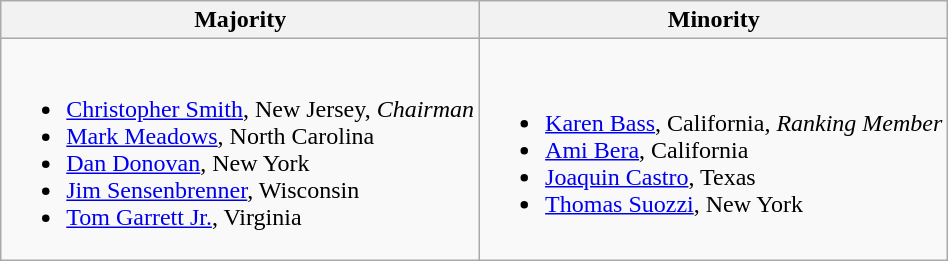<table class=wikitable>
<tr>
<th>Majority</th>
<th>Minority</th>
</tr>
<tr>
<td><br><ul><li><a href='#'>Christopher Smith</a>,  New Jersey, <em>Chairman</em></li><li><a href='#'>Mark Meadows</a>, North Carolina</li><li><a href='#'>Dan Donovan</a>, New York</li><li><a href='#'>Jim Sensenbrenner</a>, Wisconsin</li><li><a href='#'>Tom Garrett Jr.</a>, Virginia</li></ul></td>
<td><br><ul><li><a href='#'>Karen Bass</a>, California, <em>Ranking Member</em></li><li><a href='#'>Ami Bera</a>, California</li><li><a href='#'>Joaquin Castro</a>, Texas</li><li><a href='#'>Thomas Suozzi</a>, New York</li></ul></td>
</tr>
</table>
